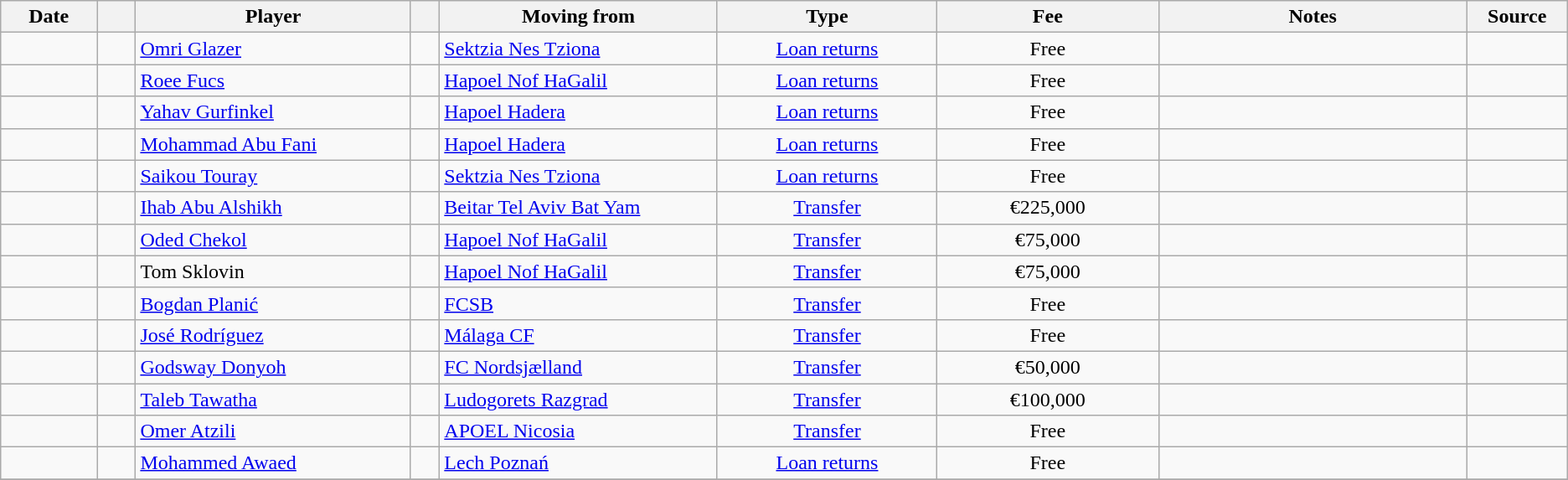<table class="wikitable sortable">
<tr>
<th style="width:80px;">Date</th>
<th style="width:30px;"></th>
<th style="width:250px;">Player</th>
<th style="width:20px;"></th>
<th style="width:250px;">Moving from</th>
<th style="width:200px;" class="unsortable">Type</th>
<th style="width:200px;" class="unsortable">Fee</th>
<th style="width:295px;" class="unsortable">Notes</th>
<th style="width:80px;">Source</th>
</tr>
<tr>
<td></td>
<td align=center></td>
<td> <a href='#'>Omri Glazer</a></td>
<td></td>
<td> <a href='#'>Sektzia Nes Tziona</a></td>
<td align=center><a href='#'>Loan returns</a></td>
<td align=center>Free</td>
<td align=center></td>
<td></td>
</tr>
<tr>
<td></td>
<td align=center></td>
<td> <a href='#'>Roee Fucs</a></td>
<td></td>
<td> <a href='#'>Hapoel Nof HaGalil</a></td>
<td align=center><a href='#'>Loan returns</a></td>
<td align=center>Free</td>
<td align=center></td>
<td></td>
</tr>
<tr>
<td></td>
<td align=center></td>
<td> <a href='#'>Yahav Gurfinkel</a></td>
<td></td>
<td> <a href='#'>Hapoel Hadera</a></td>
<td align=center><a href='#'>Loan returns</a></td>
<td align=center>Free</td>
<td align=center></td>
<td></td>
</tr>
<tr>
<td></td>
<td align=center></td>
<td> <a href='#'>Mohammad Abu Fani</a></td>
<td></td>
<td> <a href='#'>Hapoel Hadera</a></td>
<td align=center><a href='#'>Loan returns</a></td>
<td align=center>Free</td>
<td align=center></td>
<td></td>
</tr>
<tr>
<td></td>
<td align=center></td>
<td> <a href='#'>Saikou Touray</a></td>
<td></td>
<td> <a href='#'>Sektzia Nes Tziona</a></td>
<td align=center><a href='#'>Loan returns</a></td>
<td align=center>Free</td>
<td align=center></td>
<td></td>
</tr>
<tr>
<td></td>
<td align=center></td>
<td> <a href='#'>Ihab Abu Alshikh</a></td>
<td></td>
<td> <a href='#'>Beitar Tel Aviv Bat Yam</a></td>
<td align=center><a href='#'>Transfer</a></td>
<td align=center>€225,000</td>
<td align=center></td>
<td></td>
</tr>
<tr>
<td></td>
<td align=center></td>
<td> <a href='#'>Oded Chekol</a></td>
<td></td>
<td> <a href='#'>Hapoel Nof HaGalil</a></td>
<td align=center><a href='#'>Transfer</a></td>
<td align=center>€75,000</td>
<td align=center></td>
<td></td>
</tr>
<tr>
<td></td>
<td align=center></td>
<td> Tom Sklovin</td>
<td></td>
<td> <a href='#'>Hapoel Nof HaGalil</a></td>
<td align=center><a href='#'>Transfer</a></td>
<td align=center>€75,000</td>
<td align=center></td>
<td></td>
</tr>
<tr>
<td></td>
<td align=center></td>
<td> <a href='#'>Bogdan Planić</a></td>
<td></td>
<td> <a href='#'>FCSB</a></td>
<td align=center><a href='#'>Transfer</a></td>
<td align=center>Free</td>
<td align=center></td>
<td></td>
</tr>
<tr>
<td></td>
<td align=center></td>
<td> <a href='#'>José Rodríguez</a></td>
<td></td>
<td> <a href='#'>Málaga CF</a></td>
<td align=center><a href='#'>Transfer</a></td>
<td align=center>Free</td>
<td align=center></td>
<td></td>
</tr>
<tr>
<td></td>
<td align=center></td>
<td> <a href='#'>Godsway Donyoh</a></td>
<td></td>
<td> <a href='#'>FC Nordsjælland</a></td>
<td align=center><a href='#'>Transfer</a></td>
<td align=center>€50,000</td>
<td align=center></td>
<td></td>
</tr>
<tr>
<td></td>
<td align=center></td>
<td> <a href='#'>Taleb Tawatha</a></td>
<td></td>
<td> <a href='#'>Ludogorets Razgrad</a></td>
<td align=center><a href='#'>Transfer</a></td>
<td align=center>€100,000</td>
<td align=center></td>
<td></td>
</tr>
<tr>
<td></td>
<td align=center></td>
<td> <a href='#'>Omer Atzili</a></td>
<td></td>
<td> <a href='#'>APOEL Nicosia</a></td>
<td align=center><a href='#'>Transfer</a></td>
<td align=center>Free</td>
<td align=center></td>
<td></td>
</tr>
<tr>
<td></td>
<td align=center></td>
<td> <a href='#'>Mohammed Awaed</a></td>
<td></td>
<td> <a href='#'>Lech Poznań</a></td>
<td align=center><a href='#'>Loan returns</a></td>
<td align=center>Free</td>
<td align=center></td>
<td></td>
</tr>
<tr>
</tr>
</table>
